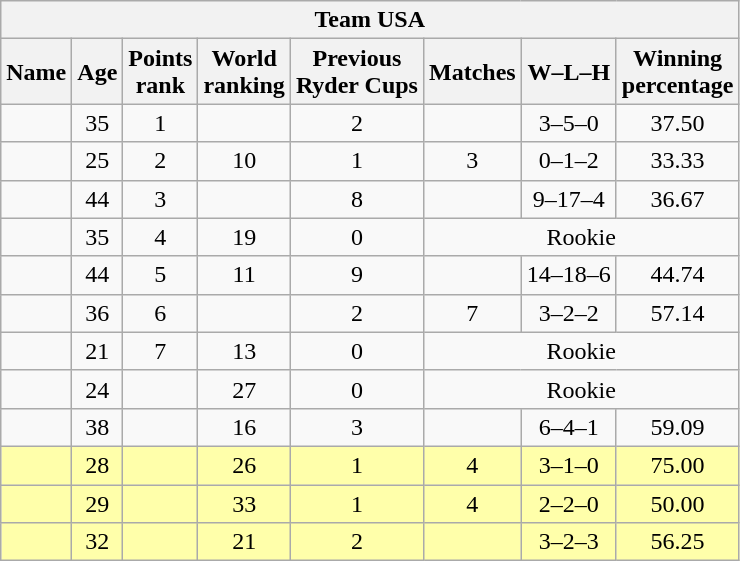<table class="wikitable sortable" style="text-align:center">
<tr>
<th colspan=9> Team USA</th>
</tr>
<tr>
<th>Name</th>
<th>Age</th>
<th>Points<br>rank</th>
<th>World<br>ranking</th>
<th>Previous<br>Ryder Cups</th>
<th>Matches</th>
<th>W–L–H</th>
<th>Winning<br>percentage</th>
</tr>
<tr>
<td align=left></td>
<td>35</td>
<td>1</td>
<td></td>
<td>2</td>
<td></td>
<td>3–5–0</td>
<td>37.50</td>
</tr>
<tr>
<td align=left></td>
<td>25</td>
<td>2</td>
<td>10</td>
<td>1</td>
<td>3</td>
<td>0–1–2</td>
<td>33.33</td>
</tr>
<tr>
<td align=left></td>
<td>44</td>
<td>3</td>
<td></td>
<td>8</td>
<td></td>
<td>9–17–4</td>
<td>36.67</td>
</tr>
<tr>
<td align=left></td>
<td>35</td>
<td>4</td>
<td>19</td>
<td>0</td>
<td colspan="3">Rookie</td>
</tr>
<tr>
<td align=left></td>
<td>44</td>
<td>5</td>
<td>11</td>
<td>9</td>
<td></td>
<td>14–18–6</td>
<td>44.74</td>
</tr>
<tr>
<td align=left></td>
<td>36</td>
<td>6</td>
<td></td>
<td>2</td>
<td>7</td>
<td>3–2–2</td>
<td>57.14</td>
</tr>
<tr>
<td align=left></td>
<td>21</td>
<td>7</td>
<td>13</td>
<td>0</td>
<td colspan="3">Rookie</td>
</tr>
<tr>
<td align=left></td>
<td>24</td>
<td></td>
<td>27</td>
<td>0</td>
<td colspan="3">Rookie</td>
</tr>
<tr>
<td align=left></td>
<td>38</td>
<td></td>
<td>16</td>
<td>3</td>
<td></td>
<td>6–4–1</td>
<td>59.09</td>
</tr>
<tr style="background:#ffa;">
<td align=left></td>
<td>28</td>
<td></td>
<td>26</td>
<td>1</td>
<td>4</td>
<td>3–1–0</td>
<td>75.00</td>
</tr>
<tr style="background:#ffa;">
<td align=left></td>
<td>29</td>
<td></td>
<td>33</td>
<td>1</td>
<td>4</td>
<td>2–2–0</td>
<td>50.00</td>
</tr>
<tr style="background:#ffa;">
<td align=left></td>
<td>32</td>
<td></td>
<td>21</td>
<td>2</td>
<td></td>
<td>3–2–3</td>
<td>56.25</td>
</tr>
</table>
